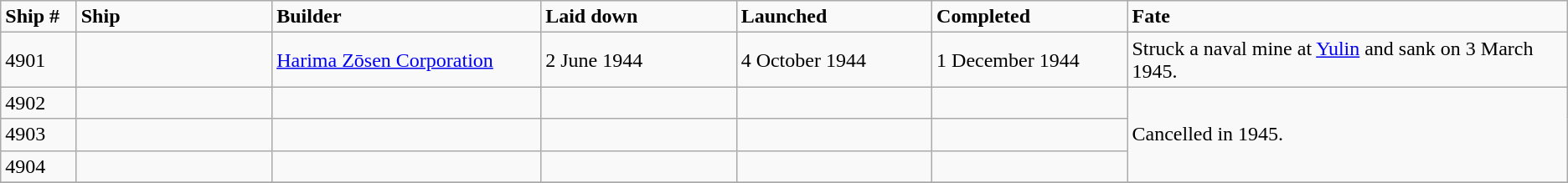<table class="wikitable">
<tr>
<td width="3%"><strong>Ship #</strong></td>
<td width="8%"><strong>Ship</strong></td>
<td width="11%"><strong>Builder</strong></td>
<td width="8%" bgcolor=><strong>Laid down</strong></td>
<td width="8%" bgcolor=><strong>Launched</strong></td>
<td width="8%" bgcolor=><strong>Completed</strong></td>
<td width="18%" bgcolor=><strong>Fate</strong></td>
</tr>
<tr>
<td>4901</td>
<td></td>
<td><a href='#'>Harima Zōsen Corporation</a></td>
<td>2 June 1944</td>
<td>4 October 1944</td>
<td>1 December 1944</td>
<td>Struck a naval mine at <a href='#'>Yulin</a> and sank on 3 March 1945.</td>
</tr>
<tr>
<td>4902</td>
<td></td>
<td></td>
<td></td>
<td></td>
<td></td>
<td rowspan="3">Cancelled in 1945.</td>
</tr>
<tr>
<td>4903</td>
<td></td>
<td></td>
<td></td>
<td></td>
<td></td>
</tr>
<tr>
<td>4904</td>
<td></td>
<td></td>
<td></td>
<td></td>
<td></td>
</tr>
<tr>
</tr>
</table>
